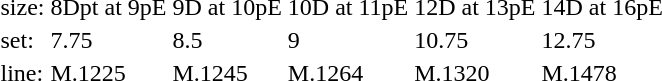<table style="margin-left:40px;">
<tr>
<td>size:</td>
<td>8Dpt at 9pE</td>
<td>9D at 10pE</td>
<td>10D at 11pE</td>
<td>12D at 13pE</td>
<td>14D at 16pE</td>
</tr>
<tr>
<td>set:</td>
<td>7.75</td>
<td>8.5</td>
<td>9</td>
<td>10.75</td>
<td>12.75</td>
</tr>
<tr>
<td>line:</td>
<td>M.1225</td>
<td>M.1245</td>
<td>M.1264</td>
<td>M.1320</td>
<td>M.1478</td>
</tr>
</table>
